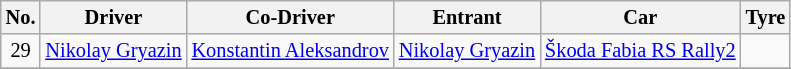<table class="wikitable" style="font-size: 85%;">
<tr>
<th>No.</th>
<th>Driver</th>
<th>Co-Driver</th>
<th>Entrant</th>
<th>Car</th>
<th>Tyre</th>
</tr>
<tr>
<td align="center">29</td>
<td> <a href='#'>Nikolay Gryazin</a></td>
<td> <a href='#'>Konstantin Aleksandrov</a></td>
<td> <a href='#'>Nikolay Gryazin</a></td>
<td><a href='#'>Škoda Fabia RS Rally2</a></td>
<td align="center"></td>
</tr>
<tr>
</tr>
</table>
